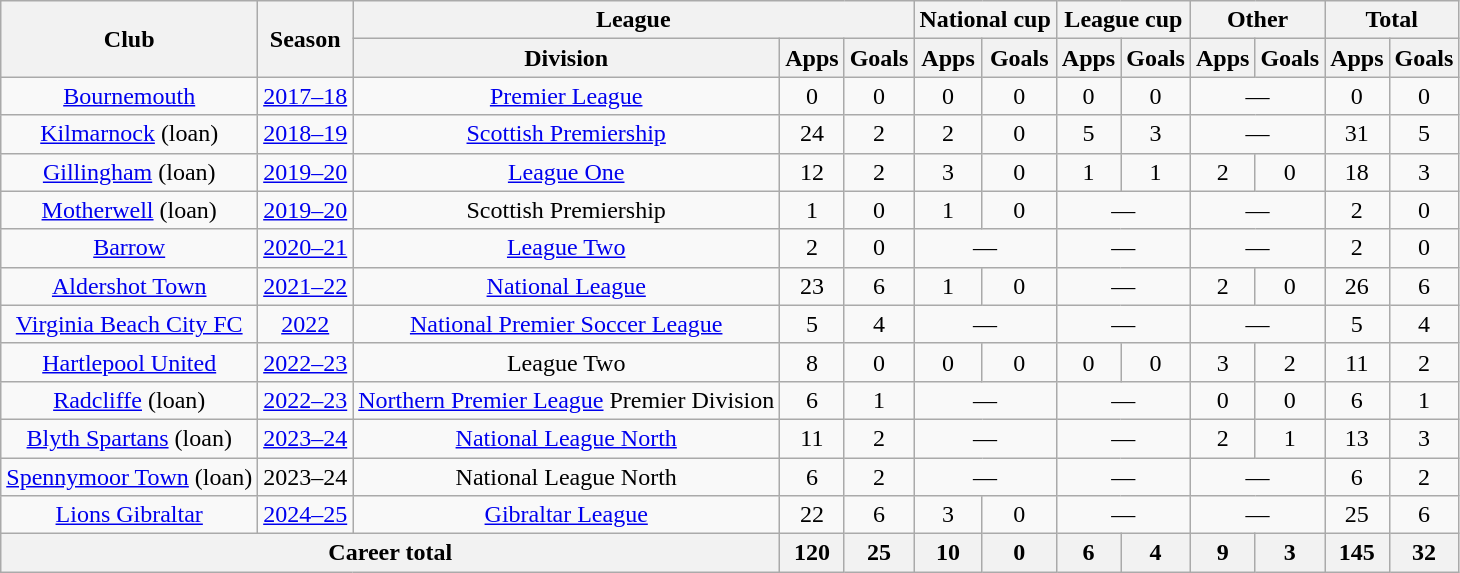<table class="wikitable" style="text-align: center;">
<tr>
<th rowspan="2">Club</th>
<th rowspan="2">Season</th>
<th colspan="3">League</th>
<th colspan="2">National cup</th>
<th colspan="2">League cup</th>
<th colspan="2">Other</th>
<th colspan="2">Total</th>
</tr>
<tr>
<th>Division</th>
<th>Apps</th>
<th>Goals</th>
<th>Apps</th>
<th>Goals</th>
<th>Apps</th>
<th>Goals</th>
<th>Apps</th>
<th>Goals</th>
<th>Apps</th>
<th>Goals</th>
</tr>
<tr>
<td><a href='#'>Bournemouth</a></td>
<td><a href='#'>2017–18</a></td>
<td><a href='#'>Premier League</a></td>
<td>0</td>
<td>0</td>
<td>0</td>
<td>0</td>
<td>0</td>
<td>0</td>
<td colspan="2">—</td>
<td>0</td>
<td>0</td>
</tr>
<tr>
<td><a href='#'>Kilmarnock</a> (loan)</td>
<td><a href='#'>2018–19</a></td>
<td><a href='#'>Scottish Premiership</a></td>
<td>24</td>
<td>2</td>
<td>2</td>
<td>0</td>
<td>5</td>
<td>3</td>
<td colspan="2">―</td>
<td>31</td>
<td>5</td>
</tr>
<tr>
<td><a href='#'>Gillingham</a> (loan)</td>
<td><a href='#'>2019–20</a></td>
<td><a href='#'>League One</a></td>
<td>12</td>
<td>2</td>
<td>3</td>
<td>0</td>
<td>1</td>
<td>1</td>
<td>2</td>
<td>0</td>
<td>18</td>
<td>3</td>
</tr>
<tr>
<td><a href='#'>Motherwell</a> (loan)</td>
<td><a href='#'>2019–20</a></td>
<td>Scottish Premiership</td>
<td>1</td>
<td>0</td>
<td>1</td>
<td>0</td>
<td colspan="2">―</td>
<td colspan="2">―</td>
<td>2</td>
<td>0</td>
</tr>
<tr>
<td><a href='#'>Barrow</a></td>
<td><a href='#'>2020–21</a></td>
<td><a href='#'>League Two</a></td>
<td>2</td>
<td>0</td>
<td colspan="2">―</td>
<td colspan="2">―</td>
<td colspan="2">―</td>
<td>2</td>
<td>0</td>
</tr>
<tr>
<td><a href='#'>Aldershot Town</a></td>
<td><a href='#'>2021–22</a></td>
<td><a href='#'>National League</a></td>
<td>23</td>
<td>6</td>
<td>1</td>
<td>0</td>
<td colspan="2">―</td>
<td>2</td>
<td>0</td>
<td>26</td>
<td>6</td>
</tr>
<tr>
<td><a href='#'>Virginia Beach City FC</a></td>
<td><a href='#'>2022</a></td>
<td><a href='#'>National Premier Soccer League</a></td>
<td>5</td>
<td>4</td>
<td colspan="2">―</td>
<td colspan="2">―</td>
<td colspan="2">―</td>
<td>5</td>
<td>4</td>
</tr>
<tr>
<td><a href='#'>Hartlepool United</a></td>
<td><a href='#'>2022–23</a></td>
<td>League Two</td>
<td>8</td>
<td>0</td>
<td>0</td>
<td>0</td>
<td>0</td>
<td>0</td>
<td>3</td>
<td>2</td>
<td>11</td>
<td>2</td>
</tr>
<tr>
<td><a href='#'>Radcliffe</a> (loan)</td>
<td><a href='#'>2022–23</a></td>
<td><a href='#'>Northern Premier League</a> Premier Division</td>
<td>6</td>
<td>1</td>
<td colspan="2">―</td>
<td colspan="2">―</td>
<td>0</td>
<td>0</td>
<td>6</td>
<td>1</td>
</tr>
<tr>
<td><a href='#'>Blyth Spartans</a> (loan)</td>
<td><a href='#'>2023–24</a></td>
<td><a href='#'>National League North</a></td>
<td>11</td>
<td>2</td>
<td colspan="2">―</td>
<td colspan="2">―</td>
<td>2</td>
<td>1</td>
<td>13</td>
<td>3</td>
</tr>
<tr>
<td><a href='#'>Spennymoor Town</a> (loan)</td>
<td>2023–24</td>
<td>National League North</td>
<td>6</td>
<td>2</td>
<td colspan="2">―</td>
<td colspan="2">―</td>
<td colspan="2">―</td>
<td>6</td>
<td>2</td>
</tr>
<tr>
<td><a href='#'>Lions Gibraltar</a></td>
<td><a href='#'>2024–25</a></td>
<td><a href='#'>Gibraltar League</a></td>
<td>22</td>
<td>6</td>
<td>3</td>
<td>0</td>
<td colspan="2">―</td>
<td colspan="2">―</td>
<td>25</td>
<td>6</td>
</tr>
<tr>
<th colspan="3">Career total</th>
<th>120</th>
<th>25</th>
<th>10</th>
<th>0</th>
<th>6</th>
<th>4</th>
<th>9</th>
<th>3</th>
<th>145</th>
<th>32</th>
</tr>
</table>
